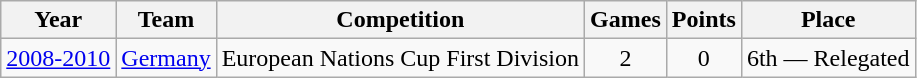<table class="wikitable">
<tr>
<th>Year</th>
<th>Team</th>
<th>Competition</th>
<th>Games</th>
<th>Points</th>
<th>Place</th>
</tr>
<tr align="center">
<td><a href='#'>2008-2010</a></td>
<td><a href='#'>Germany</a></td>
<td>European Nations Cup First Division</td>
<td>2</td>
<td>0</td>
<td>6th — Relegated</td>
</tr>
</table>
